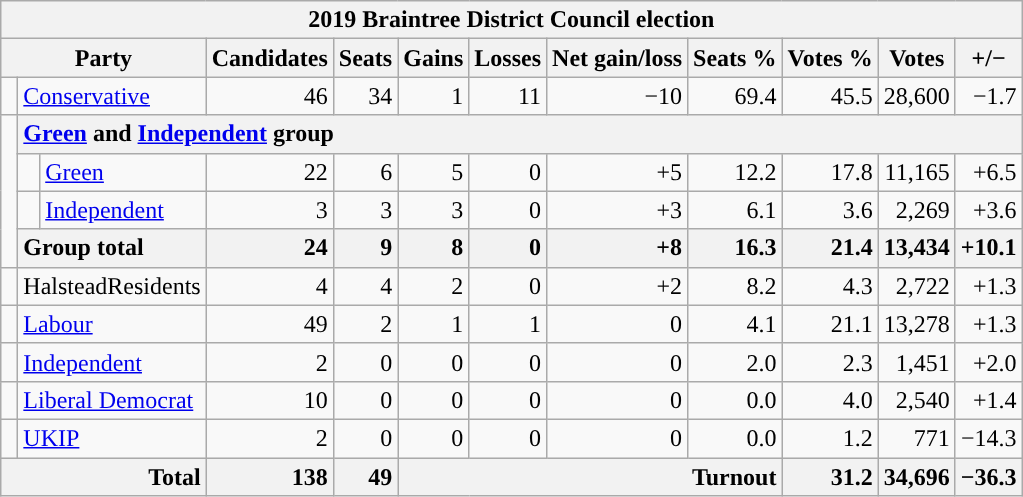<table class="wikitable">
<tr>
<th colspan="12">2019 Braintree District Council election</th>
</tr>
<tr>
<th colspan="3">Party</th>
<th>Candidates</th>
<th>Seats</th>
<th>Gains</th>
<th>Losses</th>
<th>Net gain/loss</th>
<th>Seats %</th>
<th>Votes %</th>
<th>Votes</th>
<th>+/−</th>
</tr>
<tr>
<td style="background-color: "> </td>
<td colspan="2"><a href='#'>Conservative</a></td>
<td style="text-align: right">46</td>
<td style="text-align: right">34</td>
<td style="text-align: right">1</td>
<td style="text-align: right">11</td>
<td style="text-align: right">−10</td>
<td style="text-align: right">69.4</td>
<td style="text-align: right">45.5</td>
<td style="text-align: right">28,600</td>
<td style="text-align: right">−1.7</td>
</tr>
<tr>
<td rowspan="4"></td>
<th colspan="11" style="text-align: left"><a href='#'>Green</a> and <a href='#'>Independent</a> group</th>
</tr>
<tr>
<td style="background-color: "> </td>
<td><a href='#'>Green</a></td>
<td style="text-align: right">22</td>
<td style="text-align: right">6</td>
<td style="text-align: right">5</td>
<td style="text-align: right">0</td>
<td style="text-align: right">+5</td>
<td style="text-align: right">12.2</td>
<td style="text-align: right">17.8</td>
<td style="text-align: right">11,165</td>
<td style="text-align: right">+6.5</td>
</tr>
<tr>
<td style="background-color: "> </td>
<td><a href='#'>Independent</a></td>
<td style="text-align: right">3</td>
<td style="text-align: right">3</td>
<td style="text-align: right">3</td>
<td style="text-align: right">0</td>
<td style="text-align: right">+3</td>
<td style="text-align: right">6.1</td>
<td style="text-align: right">3.6</td>
<td style="text-align: right">2,269</td>
<td style="text-align: right">+3.6</td>
</tr>
<tr>
<th colspan="2" style="text-align: left">Group total</th>
<th style="text-align: right">24</th>
<th style="text-align: right">9</th>
<th style="text-align: right">8</th>
<th style="text-align: right">0</th>
<th style="text-align: right">+8</th>
<th style="text-align: right">16.3</th>
<th style="text-align: right">21.4</th>
<th style="text-align: right">13,434</th>
<th style="text-align: right">+10.1</th>
</tr>
<tr>
<td style="background-color: "> </td>
<td colspan="2">HalsteadResidents</td>
<td style="text-align: right">4</td>
<td style="text-align: right">4</td>
<td style="text-align: right">2</td>
<td style="text-align: right">0</td>
<td style="text-align: right">+2</td>
<td style="text-align: right">8.2</td>
<td style="text-align: right">4.3</td>
<td style="text-align: right">2,722</td>
<td style="text-align: right">+1.3</td>
</tr>
<tr>
<td style="background-color: "> </td>
<td colspan="2"><a href='#'>Labour</a></td>
<td style="text-align: right">49</td>
<td style="text-align: right">2</td>
<td style="text-align: right">1</td>
<td style="text-align: right">1</td>
<td style="text-align: right">0</td>
<td style="text-align: right">4.1</td>
<td style="text-align: right">21.1</td>
<td style="text-align: right">13,278</td>
<td style="text-align: right">+1.3</td>
</tr>
<tr>
<td style="background-color: "> </td>
<td colspan="2"><a href='#'>Independent</a></td>
<td style="text-align: right">2</td>
<td style="text-align: right">0</td>
<td style="text-align: right">0</td>
<td style="text-align: right">0</td>
<td style="text-align: right">0</td>
<td style="text-align: right">2.0</td>
<td style="text-align: right">2.3</td>
<td style="text-align: right">1,451</td>
<td style="text-align: right">+2.0</td>
</tr>
<tr>
<td style="background-color: "> </td>
<td colspan="2"><a href='#'>Liberal Democrat</a></td>
<td style="text-align: right">10</td>
<td style="text-align: right">0</td>
<td style="text-align: right">0</td>
<td style="text-align: right">0</td>
<td style="text-align: right">0</td>
<td style="text-align: right">0.0</td>
<td style="text-align: right">4.0</td>
<td style="text-align: right">2,540</td>
<td style="text-align: right">+1.4</td>
</tr>
<tr>
<td style="background-color: "> </td>
<td colspan="2"><a href='#'>UKIP</a></td>
<td style="text-align: right">2</td>
<td style="text-align: right">0</td>
<td style="text-align: right">0</td>
<td style="text-align: right">0</td>
<td style="text-align: right">0</td>
<td style="text-align: right">0.0</td>
<td style="text-align: right">1.2</td>
<td style="text-align: right">771</td>
<td style="text-align: right">−14.3</td>
</tr>
<tr>
<th colspan="3" style="text-align: right">Total</th>
<th style="text-align: right">138</th>
<th style="text-align: right">49</th>
<th colspan="4" style="text-align: right">Turnout</th>
<th style="text-align: right">31.2</th>
<th style="text-align: right">34,696</th>
<th>−36.3</th>
</tr>
</table>
